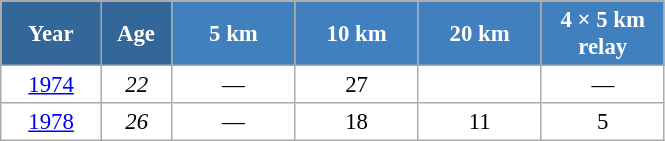<table class="wikitable" style="font-size:95%; text-align:center; border:grey solid 1px; border-collapse:collapse; background:#ffffff;">
<tr>
<th style="background-color:#369; color:white; width:60px;"> Year </th>
<th style="background-color:#369; color:white; width:40px;"> Age </th>
<th style="background-color:#4180be; color:white; width:75px;"> 5 km </th>
<th style="background-color:#4180be; color:white; width:75px;"> 10 km </th>
<th style="background-color:#4180be; color:white; width:75px;"> 20 km </th>
<th style="background-color:#4180be; color:white; width:75px;"> 4 × 5 km <br> relay </th>
</tr>
<tr>
<td><a href='#'>1974</a></td>
<td><em>22</em></td>
<td>—</td>
<td>27</td>
<td></td>
<td>—</td>
</tr>
<tr>
<td><a href='#'>1978</a></td>
<td><em>26</em></td>
<td>—</td>
<td>18</td>
<td>11</td>
<td>5</td>
</tr>
</table>
